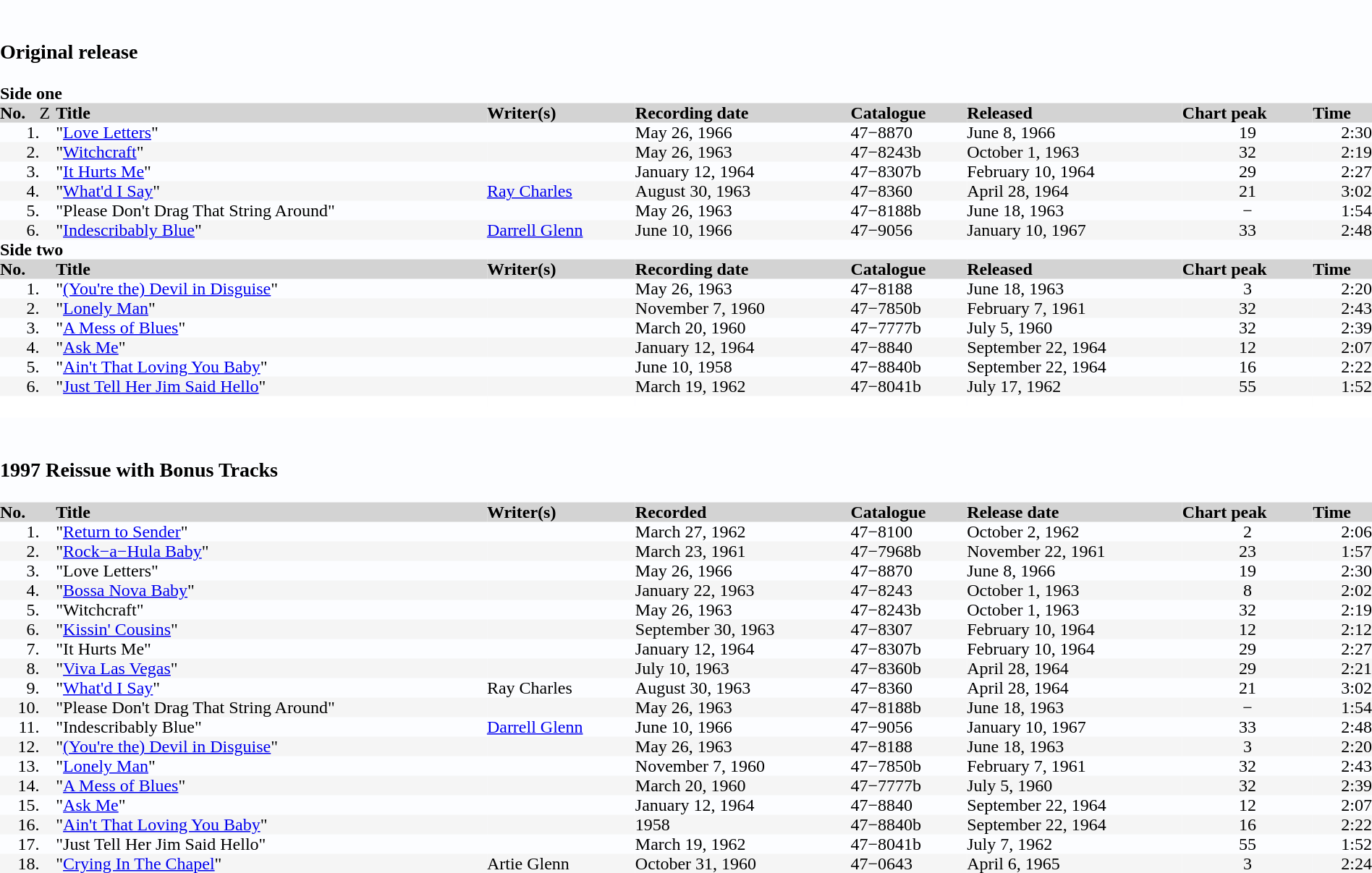<table border="0" cellpadding="0" cellspacing="0" style="width: 100%; margin: 1em 1em 1em 0; background: #FCFDFF; border-collapse: collapse;">
<tr>
<td colspan=9><br><h3>Original release</h3></td>
</tr>
<tr>
<td colspan=9><strong>Side one</strong></td>
</tr>
<tr bgcolor=#D3D3D3>
<td><strong>No.</strong></td>
<td><span>Z</span></td>
<td><strong>Title</strong></td>
<td><strong>Writer(s)</strong></td>
<td><strong>Recording date</strong></td>
<td><strong>Catalogue</strong></td>
<td><strong>Released</strong></td>
<td><strong>Chart peak</strong></td>
<td><strong>Time</strong></td>
</tr>
<tr>
<td align=right>1.</td>
<td></td>
<td>"<a href='#'>Love Letters</a>"</td>
<td></td>
<td>May 26, 1966</td>
<td>47−8870</td>
<td>June 8, 1966</td>
<td align=center>19</td>
<td align=right>2:30</td>
</tr>
<tr bgcolor=#F5F5F5>
<td align=right>2.</td>
<td></td>
<td>"<a href='#'>Witchcraft</a>"</td>
<td></td>
<td>May 26, 1963</td>
<td>47−8243b</td>
<td>October 1, 1963</td>
<td align=center>32</td>
<td align=right>2:19</td>
</tr>
<tr>
<td align=right>3.</td>
<td></td>
<td>"<a href='#'>It Hurts Me</a>"</td>
<td></td>
<td>January 12, 1964</td>
<td>47−8307b</td>
<td>February 10, 1964</td>
<td align=center>29</td>
<td align=right>2:27</td>
</tr>
<tr bgcolor=#F5F5F5>
<td align=right>4.</td>
<td></td>
<td>"<a href='#'>What'd I Say</a>"</td>
<td><a href='#'>Ray Charles</a></td>
<td>August 30, 1963</td>
<td>47−8360</td>
<td>April 28, 1964</td>
<td align=center>21</td>
<td align=right>3:02</td>
</tr>
<tr>
<td align=right>5.</td>
<td></td>
<td>"Please Don't Drag That String Around"</td>
<td></td>
<td>May 26, 1963</td>
<td>47−8188b</td>
<td>June 18, 1963</td>
<td align=center>−</td>
<td align=right>1:54</td>
</tr>
<tr bgcolor=#F5F5F5>
<td align=right>6.</td>
<td></td>
<td>"<a href='#'>Indescribably Blue</a>"</td>
<td><a href='#'>Darrell Glenn</a></td>
<td>June 10, 1966</td>
<td>47−9056</td>
<td>January 10, 1967</td>
<td align=center>33</td>
<td align=right>2:48</td>
</tr>
<tr>
</tr>
<tr>
<td colspan=9><strong>Side two</strong></td>
</tr>
<tr bgcolor=#D3D3D3>
<td><strong>No.</strong></td>
<td></td>
<td><strong>Title</strong></td>
<td><strong>Writer(s)</strong></td>
<td><strong>Recording date</strong></td>
<td><strong>Catalogue</strong></td>
<td><strong>Released</strong></td>
<td><strong>Chart peak</strong></td>
<td><strong>Time</strong></td>
</tr>
<tr>
<td align=right>1.</td>
<td></td>
<td>"<a href='#'>(You're the) Devil in Disguise</a>"</td>
<td></td>
<td>May 26, 1963</td>
<td>47−8188</td>
<td>June 18, 1963</td>
<td align=center>3</td>
<td align=right>2:20</td>
</tr>
<tr bgcolor=#F5F5F5>
<td align=right>2.</td>
<td></td>
<td>"<a href='#'>Lonely Man</a>"</td>
<td></td>
<td>November 7, 1960</td>
<td>47−7850b</td>
<td>February 7, 1961</td>
<td align=center>32</td>
<td align=right>2:43</td>
</tr>
<tr>
<td align=right>3.</td>
<td></td>
<td>"<a href='#'>A Mess of Blues</a>"</td>
<td></td>
<td>March 20, 1960</td>
<td>47−7777b</td>
<td>July 5, 1960</td>
<td align=center>32</td>
<td align=right>2:39</td>
</tr>
<tr bgcolor=#F5F5F5>
<td align=right>4.</td>
<td></td>
<td>"<a href='#'>Ask Me</a>"</td>
<td></td>
<td>January 12, 1964</td>
<td>47−8840</td>
<td>September 22, 1964</td>
<td align=center>12</td>
<td align=right>2:07</td>
</tr>
<tr>
<td align=right>5.</td>
<td></td>
<td>"<a href='#'>Ain't That Loving You Baby</a>"</td>
<td></td>
<td>June 10, 1958</td>
<td>47−8840b</td>
<td>September 22, 1964</td>
<td align=center>16</td>
<td align=right>2:22</td>
</tr>
<tr bgcolor=#F5F5F5>
<td align=right>6.</td>
<td></td>
<td>"<a href='#'>Just Tell Her Jim Said Hello</a>"</td>
<td></td>
<td>March 19, 1962</td>
<td>47−8041b</td>
<td>July 17, 1962</td>
<td align=center>55</td>
<td align=right>1:52</td>
</tr>
<tr>
<td colspan=9 style="border-top: 20px solid white;"><br><h3>1997 Reissue with Bonus Tracks</h3></td>
</tr>
<tr bgcolor=#D3D3D3>
<td><strong>No.</strong></td>
<td></td>
<td><strong>Title</strong></td>
<td><strong>Writer(s)</strong></td>
<td><strong>Recorded</strong></td>
<td><strong>Catalogue</strong></td>
<td><strong>Release date</strong></td>
<td><strong>Chart peak</strong></td>
<td><strong>Time</strong></td>
</tr>
<tr>
<td align=right>1.</td>
<td></td>
<td>"<a href='#'>Return to Sender</a>"</td>
<td></td>
<td>March 27, 1962</td>
<td>47−8100</td>
<td>October 2, 1962</td>
<td align=center>2</td>
<td align=right>2:06</td>
</tr>
<tr bgcolor=#F5F5F5>
<td align=right>2.</td>
<td></td>
<td>"<a href='#'>Rock−a−Hula Baby</a>"</td>
<td></td>
<td>March 23, 1961</td>
<td>47−7968b</td>
<td>November 22, 1961</td>
<td align=center>23</td>
<td align=right>1:57</td>
</tr>
<tr>
<td align=right>3.</td>
<td></td>
<td>"Love Letters"</td>
<td></td>
<td>May 26, 1966</td>
<td>47−8870</td>
<td>June 8, 1966</td>
<td align=center>19</td>
<td align=right>2:30</td>
</tr>
<tr bgcolor=#F5F5F5>
<td align=right>4.</td>
<td></td>
<td>"<a href='#'>Bossa Nova Baby</a>"</td>
<td></td>
<td>January 22, 1963</td>
<td>47−8243</td>
<td>October 1, 1963</td>
<td align=center>8</td>
<td align=right>2:02</td>
</tr>
<tr>
<td align=right>5.</td>
<td></td>
<td>"Witchcraft"</td>
<td></td>
<td>May 26, 1963</td>
<td>47−8243b</td>
<td>October 1, 1963</td>
<td align=center>32</td>
<td align=right>2:19</td>
</tr>
<tr bgcolor=#F5F5F5>
<td align=right>6.</td>
<td></td>
<td>"<a href='#'>Kissin' Cousins</a>"</td>
<td></td>
<td>September 30, 1963</td>
<td>47−8307</td>
<td>February 10, 1964</td>
<td align=center>12</td>
<td align=right>2:12</td>
</tr>
<tr>
<td align=right>7.</td>
<td></td>
<td>"It Hurts Me"</td>
<td></td>
<td>January 12, 1964</td>
<td>47−8307b</td>
<td>February 10, 1964</td>
<td align=center>29</td>
<td align=right>2:27</td>
</tr>
<tr bgcolor=#F5F5F5>
<td align=right>8.</td>
<td></td>
<td>"<a href='#'>Viva Las Vegas</a>"</td>
<td></td>
<td>July 10, 1963</td>
<td>47−8360b</td>
<td>April 28, 1964</td>
<td align=center>29</td>
<td align=right>2:21</td>
</tr>
<tr>
<td align=right>9.</td>
<td></td>
<td>"<a href='#'>What'd I Say</a>"</td>
<td>Ray Charles</td>
<td>August 30, 1963</td>
<td>47−8360</td>
<td>April 28, 1964</td>
<td align=center>21</td>
<td align=right>3:02</td>
</tr>
<tr bgcolor=#F5F5F5>
<td align=right>10.</td>
<td></td>
<td>"Please Don't Drag That String Around"</td>
<td></td>
<td>May 26, 1963</td>
<td>47−8188b</td>
<td>June 18, 1963</td>
<td align=center>−</td>
<td align=right>1:54</td>
</tr>
<tr>
<td align=right>11.</td>
<td></td>
<td>"Indescribably Blue"</td>
<td><a href='#'>Darrell Glenn</a></td>
<td>June 10, 1966</td>
<td>47−9056</td>
<td>January 10, 1967</td>
<td align=center>33</td>
<td align=right>2:48</td>
</tr>
<tr bgcolor=#F5F5F5>
<td align=right>12.</td>
<td></td>
<td>"<a href='#'>(You're the) Devil in Disguise</a>"</td>
<td></td>
<td>May 26, 1963</td>
<td>47−8188</td>
<td>June 18, 1963</td>
<td align=center>3</td>
<td align=right>2:20</td>
</tr>
<tr>
<td align=right>13.</td>
<td></td>
<td>"<a href='#'>Lonely Man</a>"</td>
<td></td>
<td>November 7, 1960</td>
<td>47−7850b</td>
<td>February 7, 1961</td>
<td align=center>32</td>
<td align=right>2:43</td>
</tr>
<tr bgcolor=#F5F5F5>
<td align=right>14.</td>
<td></td>
<td>"<a href='#'>A Mess of Blues</a>"</td>
<td></td>
<td>March 20, 1960</td>
<td>47−7777b</td>
<td>July 5, 1960</td>
<td align=center>32</td>
<td align=right>2:39</td>
</tr>
<tr>
<td align=right>15.</td>
<td></td>
<td>"<a href='#'>Ask Me</a>"</td>
<td></td>
<td>January 12, 1964</td>
<td>47−8840</td>
<td>September 22, 1964</td>
<td align=center>12</td>
<td align=right>2:07</td>
</tr>
<tr bgcolor=#F5F5F5>
<td align=right>16.</td>
<td></td>
<td>"<a href='#'>Ain't That Loving You Baby</a>"</td>
<td></td>
<td June 10>1958</td>
<td>47−8840b</td>
<td>September 22, 1964</td>
<td align=center>16</td>
<td align=right>2:22</td>
</tr>
<tr>
<td align=right>17.</td>
<td></td>
<td>"Just Tell Her Jim Said Hello"</td>
<td></td>
<td>March 19, 1962</td>
<td>47−8041b</td>
<td>July 7, 1962</td>
<td align=center>55</td>
<td align=right>1:52</td>
</tr>
<tr bgcolor=#F5F5F5>
<td align=right>18.</td>
<td></td>
<td>"<a href='#'>Crying In The Chapel</a>"</td>
<td>Artie Glenn</td>
<td>October 31, 1960</td>
<td>47−0643</td>
<td>April 6, 1965</td>
<td align=center>3</td>
<td align=right>2:24</td>
</tr>
</table>
